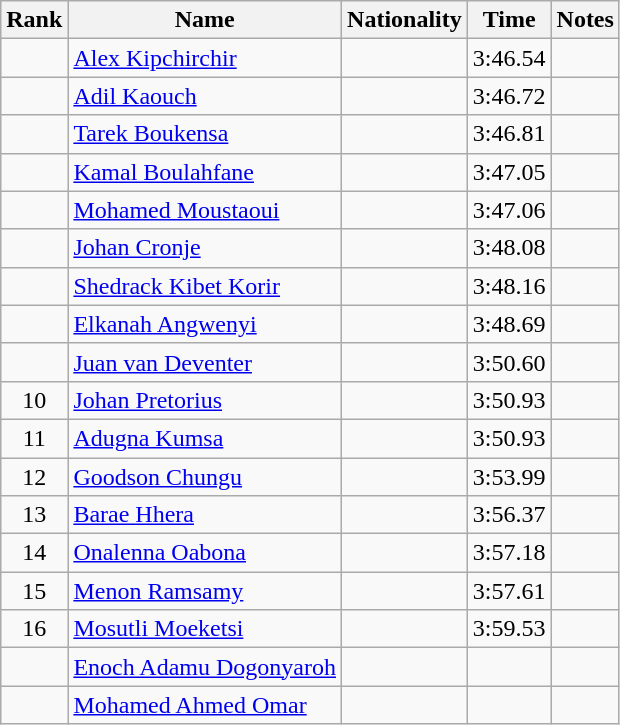<table class="wikitable sortable" style="text-align:center">
<tr>
<th>Rank</th>
<th>Name</th>
<th>Nationality</th>
<th>Time</th>
<th>Notes</th>
</tr>
<tr>
<td></td>
<td align=left><a href='#'>Alex Kipchirchir</a></td>
<td align=left></td>
<td>3:46.54</td>
<td></td>
</tr>
<tr>
<td></td>
<td align=left><a href='#'>Adil Kaouch</a></td>
<td align=left></td>
<td>3:46.72</td>
<td></td>
</tr>
<tr>
<td></td>
<td align=left><a href='#'>Tarek Boukensa</a></td>
<td align=left></td>
<td>3:46.81</td>
<td></td>
</tr>
<tr>
<td></td>
<td align=left><a href='#'>Kamal Boulahfane</a></td>
<td align=left></td>
<td>3:47.05</td>
<td></td>
</tr>
<tr>
<td></td>
<td align=left><a href='#'>Mohamed Moustaoui</a></td>
<td align=left></td>
<td>3:47.06</td>
<td></td>
</tr>
<tr>
<td></td>
<td align=left><a href='#'>Johan Cronje</a></td>
<td align=left></td>
<td>3:48.08</td>
<td></td>
</tr>
<tr>
<td></td>
<td align=left><a href='#'>Shedrack Kibet Korir</a></td>
<td align=left></td>
<td>3:48.16</td>
<td></td>
</tr>
<tr>
<td></td>
<td align=left><a href='#'>Elkanah Angwenyi</a></td>
<td align=left></td>
<td>3:48.69</td>
<td></td>
</tr>
<tr>
<td></td>
<td align=left><a href='#'>Juan van Deventer</a></td>
<td align=left></td>
<td>3:50.60</td>
<td></td>
</tr>
<tr>
<td>10</td>
<td align=left><a href='#'>Johan Pretorius</a></td>
<td align=left></td>
<td>3:50.93</td>
<td></td>
</tr>
<tr>
<td>11</td>
<td align=left><a href='#'>Adugna Kumsa</a></td>
<td align=left></td>
<td>3:50.93</td>
<td></td>
</tr>
<tr>
<td>12</td>
<td align=left><a href='#'>Goodson Chungu</a></td>
<td align=left></td>
<td>3:53.99</td>
<td></td>
</tr>
<tr>
<td>13</td>
<td align=left><a href='#'>Barae Hhera</a></td>
<td align=left></td>
<td>3:56.37</td>
<td></td>
</tr>
<tr>
<td>14</td>
<td align=left><a href='#'>Onalenna Oabona</a></td>
<td align=left></td>
<td>3:57.18</td>
<td></td>
</tr>
<tr>
<td>15</td>
<td align=left><a href='#'>Menon Ramsamy</a></td>
<td align=left></td>
<td>3:57.61</td>
<td></td>
</tr>
<tr>
<td>16</td>
<td align=left><a href='#'>Mosutli Moeketsi</a></td>
<td align=left></td>
<td>3:59.53</td>
<td></td>
</tr>
<tr>
<td></td>
<td align=left><a href='#'>Enoch Adamu Dogonyaroh</a></td>
<td align=left></td>
<td></td>
<td></td>
</tr>
<tr>
<td></td>
<td align=left><a href='#'>Mohamed Ahmed Omar</a></td>
<td align=left></td>
<td></td>
<td></td>
</tr>
</table>
